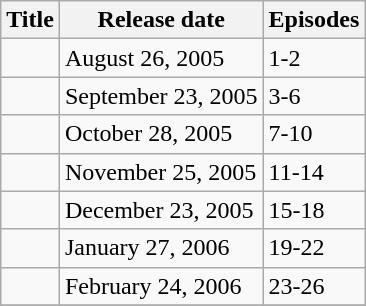<table class="wikitable">
<tr>
<th>Title</th>
<th>Release date</th>
<th>Episodes</th>
</tr>
<tr>
<td></td>
<td>August 26, 2005</td>
<td>1-2</td>
</tr>
<tr>
<td></td>
<td>September 23, 2005</td>
<td>3-6</td>
</tr>
<tr>
<td></td>
<td>October 28, 2005</td>
<td>7-10</td>
</tr>
<tr>
<td></td>
<td>November 25, 2005</td>
<td>11-14</td>
</tr>
<tr>
<td></td>
<td>December 23, 2005</td>
<td>15-18</td>
</tr>
<tr>
<td></td>
<td>January 27, 2006</td>
<td>19-22</td>
</tr>
<tr>
<td></td>
<td>February 24, 2006</td>
<td>23-26</td>
</tr>
<tr>
</tr>
</table>
